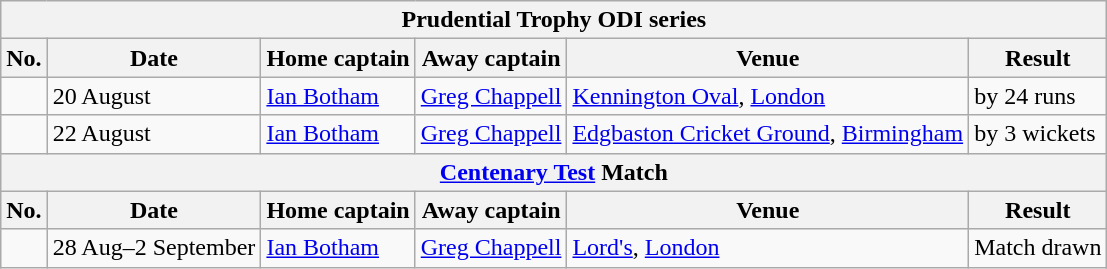<table class="wikitable">
<tr>
<th colspan="9">Prudential Trophy ODI series</th>
</tr>
<tr>
<th>No.</th>
<th>Date</th>
<th>Home captain</th>
<th>Away captain</th>
<th>Venue</th>
<th>Result</th>
</tr>
<tr>
<td></td>
<td>20 August</td>
<td><a href='#'>Ian Botham</a></td>
<td><a href='#'>Greg Chappell</a></td>
<td><a href='#'>Kennington Oval</a>, <a href='#'>London</a></td>
<td> by 24 runs</td>
</tr>
<tr>
<td></td>
<td>22 August</td>
<td><a href='#'>Ian Botham</a></td>
<td><a href='#'>Greg Chappell</a></td>
<td><a href='#'>Edgbaston Cricket Ground</a>, <a href='#'>Birmingham</a></td>
<td> by 3 wickets</td>
</tr>
<tr>
<th colspan="9"><a href='#'>Centenary Test</a> Match</th>
</tr>
<tr>
<th>No.</th>
<th>Date</th>
<th>Home captain</th>
<th>Away captain</th>
<th>Venue</th>
<th>Result</th>
</tr>
<tr>
<td></td>
<td>28 Aug–2 September</td>
<td><a href='#'>Ian Botham</a></td>
<td><a href='#'>Greg Chappell</a></td>
<td><a href='#'>Lord's</a>, <a href='#'>London</a></td>
<td>Match drawn</td>
</tr>
</table>
